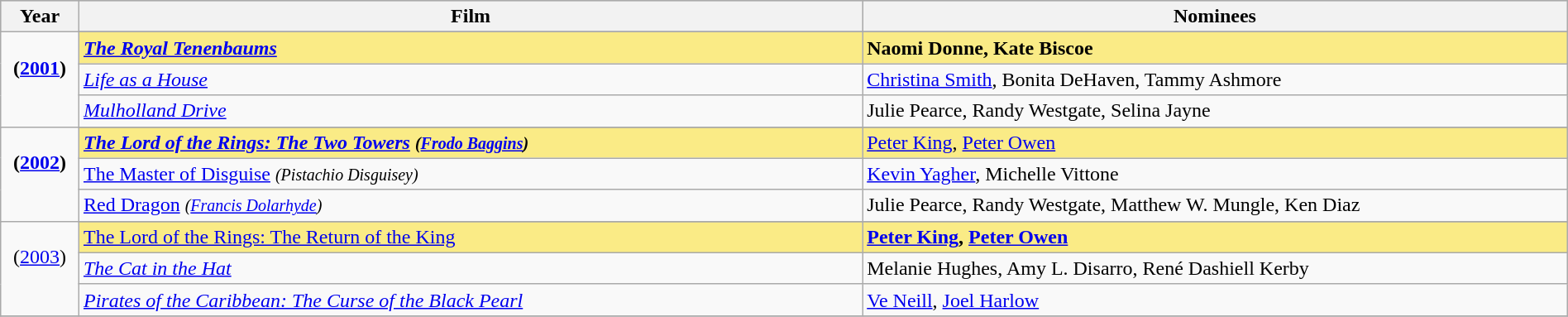<table class="wikitable" style="width:100%">
<tr bgcolor="#bebebe">
<th width="5%">Year</th>
<th width="50%">Film</th>
<th width="45%">Nominees</th>
</tr>
<tr>
<td rowspan=4 style="text-align:center"><strong>(<a href='#'>2001</a>)</strong><br> <br> </td>
</tr>
<tr style="background:#FAEB86">
<td><strong><em><a href='#'>The Royal Tenenbaums</a></em></strong></td>
<td><strong>Naomi Donne, Kate Biscoe</strong></td>
</tr>
<tr>
<td><em><a href='#'>Life as a House</a></em></td>
<td><a href='#'>Christina Smith</a>, Bonita DeHaven, Tammy Ashmore</td>
</tr>
<tr>
<td><em><a href='#'>Mulholland Drive</a></em></td>
<td>Julie Pearce, Randy Westgate, Selina Jayne</td>
</tr>
<tr>
<td rowspan=4 style="text-align:center"><strong>(<a href='#'>2002</a>)</strong><br> <br> </td>
</tr>
<tr style="background:#FAEB86">
<td><strong><em><a href='#'>The Lord of the Rings: The Two Towers</a><em> <small>(<a href='#'>Frodo Baggins</a>)</small><strong></td>
<td></strong><a href='#'>Peter King</a>, <a href='#'>Peter Owen</a><strong></td>
</tr>
<tr>
<td></em><a href='#'>The Master of Disguise</a><em> <small>(Pistachio Disguisey)</small></td>
<td><a href='#'>Kevin Yagher</a>, Michelle Vittone</td>
</tr>
<tr>
<td></em><a href='#'>Red Dragon</a><em> <small>(<a href='#'>Francis Dolarhyde</a>)</small></td>
<td>Julie Pearce, Randy Westgate, Matthew W. Mungle, Ken Diaz</td>
</tr>
<tr>
<td rowspan=4 style="text-align:center"></strong>(<a href='#'>2003</a>)<strong><br> <br> </td>
</tr>
<tr style="background:#FAEB86">
<td></em></strong><a href='#'>The Lord of the Rings: The Return of the King</a></em> </strong></td>
<td><strong><a href='#'>Peter King</a>, <a href='#'>Peter Owen</a></strong></td>
</tr>
<tr>
<td><em><a href='#'>The Cat in the Hat</a></em></td>
<td>Melanie Hughes, Amy L. Disarro, René Dashiell Kerby</td>
</tr>
<tr>
<td><em><a href='#'>Pirates of the Caribbean: The Curse of the Black Pearl</a></em></td>
<td><a href='#'>Ve Neill</a>, <a href='#'>Joel Harlow</a></td>
</tr>
<tr>
</tr>
</table>
